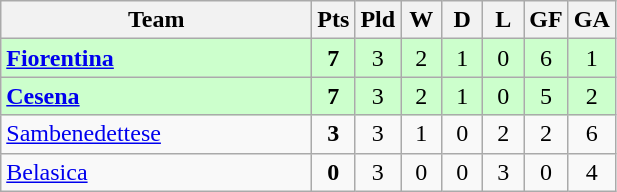<table class="wikitable" style="text-align:center;">
<tr>
<th width=200>Team</th>
<th width=20>Pts</th>
<th width=20>Pld</th>
<th width=20>W</th>
<th width=20>D</th>
<th width=20>L</th>
<th width=20>GF</th>
<th width=20>GA</th>
</tr>
<tr style="background:#ccffcc">
<td style="text-align:left">  <strong><a href='#'>Fiorentina</a></strong></td>
<td><strong>7</strong></td>
<td>3</td>
<td>2</td>
<td>1</td>
<td>0</td>
<td>6</td>
<td>1</td>
</tr>
<tr style="background:#ccffcc">
<td style="text-align:left">  <strong><a href='#'>Cesena</a></strong></td>
<td><strong>7</strong></td>
<td>3</td>
<td>2</td>
<td>1</td>
<td>0</td>
<td>5</td>
<td>2</td>
</tr>
<tr>
<td style="text-align:left"> <a href='#'>Sambenedettese</a></td>
<td><strong>3</strong></td>
<td>3</td>
<td>1</td>
<td>0</td>
<td>2</td>
<td>2</td>
<td>6</td>
</tr>
<tr>
<td style="text-align:left"> <a href='#'>Belasica</a></td>
<td><strong>0</strong></td>
<td>3</td>
<td>0</td>
<td>0</td>
<td>3</td>
<td>0</td>
<td>4</td>
</tr>
</table>
